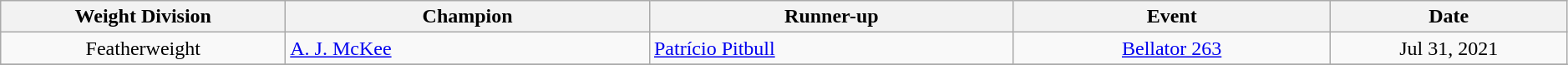<table class="wikitable" width="99%" style="text-align:center;">
<tr>
<th width="18%">Weight Division</th>
<th width="23%">Champion</th>
<th width="23%">Runner-up</th>
<th width="20%">Event</th>
<th width="15%">Date</th>
</tr>
<tr>
<td>Featherweight</td>
<td align=left> <a href='#'>A. J. McKee</a></td>
<td align=left> <a href='#'>Patrício Pitbull</a></td>
<td><a href='#'>Bellator 263</a></td>
<td>Jul 31, 2021</td>
</tr>
<tr>
</tr>
</table>
